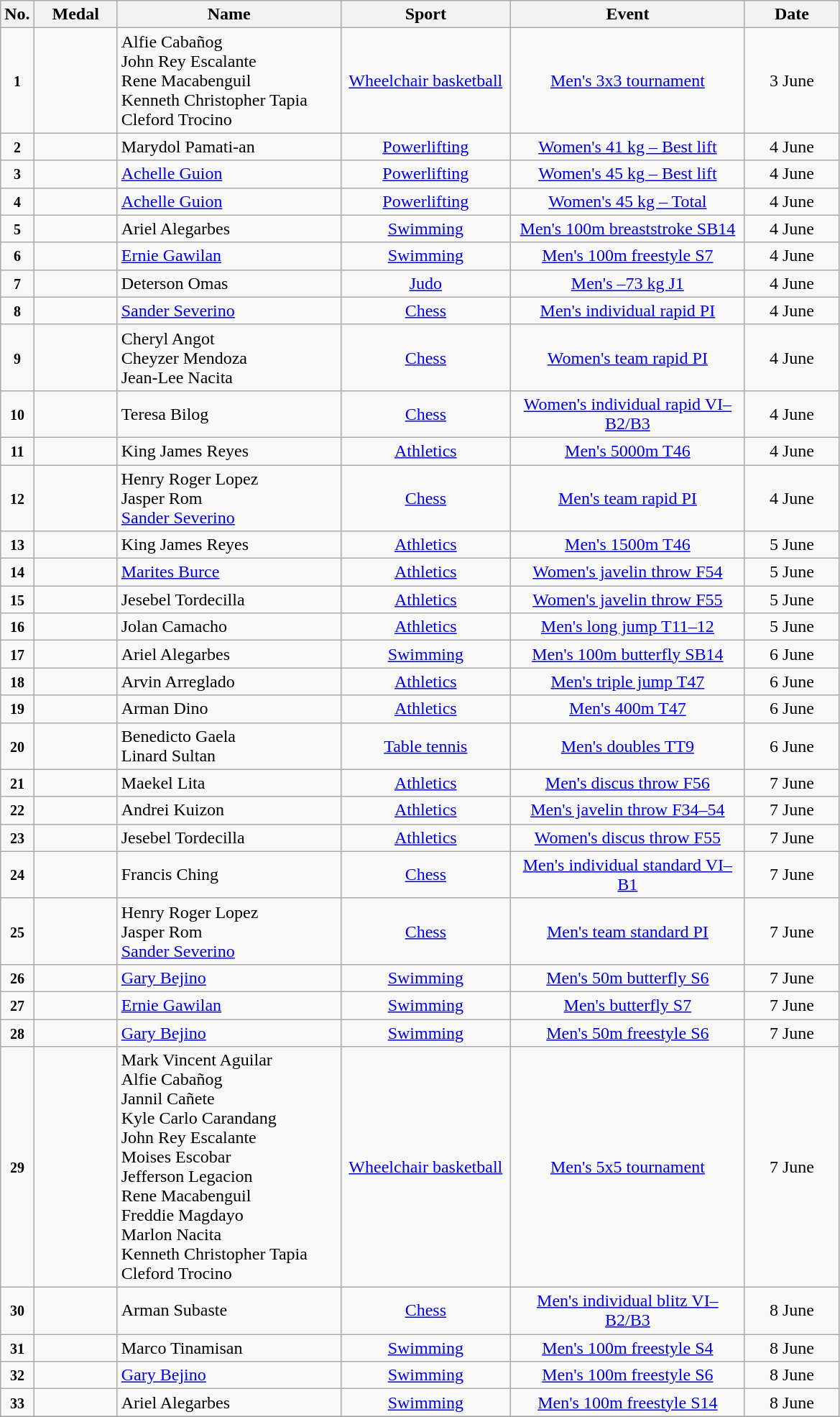<table class="wikitable sortable" style="font-size:100%; text-align:center">
<tr>
<th width="10">No.</th>
<th width="70">Medal</th>
<th width="200">Name</th>
<th width="150">Sport</th>
<th width="210">Event</th>
<th width="80">Date</th>
</tr>
<tr>
<td><small><strong>1</strong></small></td>
<td></td>
<td align=left>Alfie Cabañog<br>John Rey Escalante<br>Rene Macabenguil<br>Kenneth Christopher Tapia<br>Cleford Trocino</td>
<td> <a href='#'>Wheelchair basketball</a></td>
<td><a href='#'>Men's 3x3 tournament</a></td>
<td>3 June</td>
</tr>
<tr>
<td><small><strong>2</strong></small></td>
<td></td>
<td align=left>Marydol Pamati-an</td>
<td> <a href='#'>Powerlifting</a></td>
<td><a href='#'>Women's 41 kg – Best lift</a></td>
<td>4 June</td>
</tr>
<tr>
<td><small><strong>3</strong></small></td>
<td></td>
<td align=left><a href='#'>Achelle Guion</a></td>
<td> <a href='#'>Powerlifting</a></td>
<td><a href='#'>Women's 45 kg – Best lift</a></td>
<td>4 June</td>
</tr>
<tr>
<td><small><strong>4</strong></small></td>
<td></td>
<td align=left><a href='#'>Achelle Guion</a></td>
<td> <a href='#'>Powerlifting</a></td>
<td><a href='#'>Women's 45 kg – Total</a></td>
<td>4 June</td>
</tr>
<tr>
<td><small><strong>5</strong></small></td>
<td></td>
<td align=left>Ariel Alegarbes</td>
<td> <a href='#'>Swimming</a></td>
<td><a href='#'>Men's 100m breaststroke SB14</a></td>
<td>4 June</td>
</tr>
<tr>
<td><small><strong>6</strong></small></td>
<td></td>
<td align=left><a href='#'>Ernie Gawilan</a></td>
<td> <a href='#'>Swimming</a></td>
<td><a href='#'>Men's 100m freestyle S7</a></td>
<td>4 June</td>
</tr>
<tr>
<td><small><strong>7</strong></small></td>
<td></td>
<td align=left>Deterson Omas</td>
<td> <a href='#'>Judo</a></td>
<td><a href='#'>Men's –73 kg J1</a></td>
<td>4 June</td>
</tr>
<tr>
<td><small><strong>8</strong></small></td>
<td></td>
<td align=left><a href='#'>Sander Severino</a></td>
<td> <a href='#'>Chess</a></td>
<td><a href='#'>Men's individual rapid PI</a></td>
<td>4 June</td>
</tr>
<tr>
<td><small><strong>9</strong></small></td>
<td></td>
<td align=left>Cheryl Angot<br>Cheyzer Mendoza<br>Jean-Lee Nacita</td>
<td> <a href='#'>Chess</a></td>
<td><a href='#'>Women's team rapid PI</a></td>
<td>4 June</td>
</tr>
<tr>
<td><small><strong>10</strong></small></td>
<td></td>
<td align=left>Teresa Bilog</td>
<td> <a href='#'>Chess</a></td>
<td><a href='#'>Women's individual rapid VI–B2/B3</a></td>
<td>4 June</td>
</tr>
<tr>
<td><small><strong>11</strong></small></td>
<td></td>
<td align=left>King James Reyes</td>
<td> <a href='#'>Athletics</a></td>
<td><a href='#'>Men's 5000m T46</a></td>
<td>4 June</td>
</tr>
<tr>
<td><small><strong>12</strong></small></td>
<td></td>
<td align=left>Henry Roger Lopez<br>Jasper Rom<br><a href='#'>Sander Severino</a></td>
<td> <a href='#'>Chess</a></td>
<td><a href='#'>Men's team rapid PI</a></td>
<td>4 June</td>
</tr>
<tr>
<td><small><strong>13</strong></small></td>
<td></td>
<td align=left>King James Reyes</td>
<td> <a href='#'>Athletics</a></td>
<td><a href='#'>Men's 1500m T46</a></td>
<td>5 June</td>
</tr>
<tr>
<td><small><strong>14</strong></small></td>
<td></td>
<td align=left><a href='#'>Marites Burce</a></td>
<td> <a href='#'>Athletics</a></td>
<td><a href='#'>Women's javelin throw F54</a></td>
<td>5 June</td>
</tr>
<tr>
<td><small><strong>15</strong></small></td>
<td></td>
<td align=left>Jesebel Tordecilla</td>
<td> <a href='#'>Athletics</a></td>
<td><a href='#'>Women's javelin throw F55</a></td>
<td>5 June</td>
</tr>
<tr>
<td><small><strong>16</strong></small></td>
<td></td>
<td align=left>Jolan Camacho</td>
<td> <a href='#'>Athletics</a></td>
<td><a href='#'>Men's long jump T11–12</a></td>
<td>5 June</td>
</tr>
<tr>
<td><small><strong>17</strong></small></td>
<td></td>
<td align=left>Ariel Alegarbes</td>
<td> <a href='#'>Swimming</a></td>
<td><a href='#'>Men's 100m butterfly SB14</a></td>
<td>6 June</td>
</tr>
<tr>
<td><small><strong>18</strong></small></td>
<td></td>
<td align=left>Arvin Arreglado</td>
<td> <a href='#'>Athletics</a></td>
<td><a href='#'>Men's triple jump T47</a></td>
<td>6 June</td>
</tr>
<tr>
<td><small><strong>19</strong></small></td>
<td></td>
<td align=left>Arman Dino</td>
<td> <a href='#'>Athletics</a></td>
<td><a href='#'>Men's 400m T47</a></td>
<td>6 June</td>
</tr>
<tr>
<td><small><strong>20</strong></small></td>
<td></td>
<td align=left>Benedicto Gaela<br>Linard Sultan</td>
<td> <a href='#'>Table tennis</a></td>
<td><a href='#'>Men's doubles TT9</a></td>
<td>6 June</td>
</tr>
<tr>
<td><small><strong>21</strong></small></td>
<td></td>
<td align=left>Maekel Lita</td>
<td> <a href='#'>Athletics</a></td>
<td><a href='#'>Men's discus throw F56</a></td>
<td>7 June</td>
</tr>
<tr>
<td><small><strong>22</strong></small></td>
<td></td>
<td align=left>Andrei Kuizon</td>
<td> <a href='#'>Athletics</a></td>
<td><a href='#'>Men's javelin throw F34–54</a></td>
<td>7 June</td>
</tr>
<tr>
<td><small><strong>23</strong></small></td>
<td></td>
<td align=left>Jesebel Tordecilla</td>
<td> <a href='#'>Athletics</a></td>
<td><a href='#'>Women's discus throw F55</a></td>
<td>7 June</td>
</tr>
<tr>
<td><small><strong>24</strong></small></td>
<td></td>
<td align=left>Francis Ching</td>
<td> <a href='#'>Chess</a></td>
<td><a href='#'>Men's individual standard VI–B1</a></td>
<td>7 June</td>
</tr>
<tr>
<td><small><strong>25</strong></small></td>
<td></td>
<td align=left>Henry Roger Lopez<br>Jasper Rom<br><a href='#'>Sander Severino</a></td>
<td> <a href='#'>Chess</a></td>
<td><a href='#'>Men's team standard PI</a></td>
<td>7 June</td>
</tr>
<tr>
<td><small><strong>26</strong></small></td>
<td></td>
<td align=left><a href='#'>Gary Bejino</a></td>
<td> <a href='#'>Swimming</a></td>
<td><a href='#'>Men's 50m butterfly S6</a></td>
<td>7 June</td>
</tr>
<tr>
<td><small><strong>27</strong></small></td>
<td></td>
<td align=left><a href='#'>Ernie Gawilan</a></td>
<td> <a href='#'>Swimming</a></td>
<td><a href='#'>Men's butterfly S7</a></td>
<td>7 June</td>
</tr>
<tr>
<td><small><strong>28</strong></small></td>
<td></td>
<td align=left><a href='#'>Gary Bejino</a></td>
<td> <a href='#'>Swimming</a></td>
<td><a href='#'>Men's 50m freestyle S6</a></td>
<td>7 June</td>
</tr>
<tr>
<td><small><strong>29</strong></small></td>
<td></td>
<td align=left>Mark Vincent Aguilar<br>Alfie Cabañog<br>Jannil Cañete<br>Kyle Carlo Carandang<br>John Rey Escalante<br>Moises Escobar<br>Jefferson Legacion<br>Rene Macabenguil<br>Freddie Magdayo<br>Marlon Nacita<br>Kenneth Christopher Tapia<br>Cleford Trocino</td>
<td> <a href='#'>Wheelchair basketball</a></td>
<td><a href='#'>Men's 5x5 tournament</a></td>
<td>7 June</td>
</tr>
<tr>
<td><small><strong>30</strong></small></td>
<td></td>
<td align=left>Arman Subaste</td>
<td> <a href='#'>Chess</a></td>
<td><a href='#'>Men's individual blitz VI–B2/B3</a></td>
<td>8 June</td>
</tr>
<tr>
<td><small><strong>31</strong></small></td>
<td></td>
<td align=left>Marco Tinamisan</td>
<td> <a href='#'>Swimming</a></td>
<td><a href='#'>Men's 100m freestyle S4</a></td>
<td>8 June</td>
</tr>
<tr>
<td><small><strong>32</strong></small></td>
<td></td>
<td align=left><a href='#'>Gary Bejino</a></td>
<td> <a href='#'>Swimming</a></td>
<td><a href='#'>Men's 100m freestyle S6</a></td>
<td>8 June</td>
</tr>
<tr>
<td><small><strong>33</strong></small></td>
<td></td>
<td align=left>Ariel Alegarbes</td>
<td> <a href='#'>Swimming</a></td>
<td><a href='#'>Men's 100m freestyle S14</a></td>
<td>8 June</td>
</tr>
<tr>
</tr>
</table>
